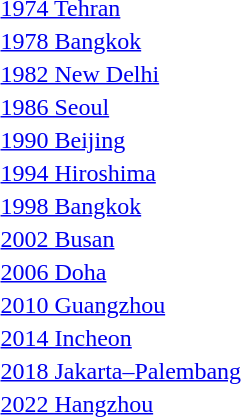<table>
<tr>
<td><a href='#'>1974 Tehran</a></td>
<td></td>
<td></td>
<td></td>
</tr>
<tr>
<td><a href='#'>1978 Bangkok</a></td>
<td></td>
<td></td>
<td></td>
</tr>
<tr>
<td><a href='#'>1982 New Delhi</a></td>
<td></td>
<td></td>
<td></td>
</tr>
<tr>
<td><a href='#'>1986 Seoul</a></td>
<td></td>
<td></td>
<td></td>
</tr>
<tr>
<td><a href='#'>1990 Beijing</a></td>
<td></td>
<td></td>
<td></td>
</tr>
<tr>
<td><a href='#'>1994 Hiroshima</a></td>
<td></td>
<td></td>
<td></td>
</tr>
<tr>
<td><a href='#'>1998 Bangkok</a></td>
<td></td>
<td></td>
<td></td>
</tr>
<tr>
<td><a href='#'>2002 Busan</a></td>
<td></td>
<td></td>
<td></td>
</tr>
<tr>
<td><a href='#'>2006 Doha</a></td>
<td></td>
<td></td>
<td></td>
</tr>
<tr>
<td><a href='#'>2010 Guangzhou</a></td>
<td></td>
<td></td>
<td></td>
</tr>
<tr>
<td><a href='#'>2014 Incheon</a></td>
<td></td>
<td></td>
<td></td>
</tr>
<tr>
<td><a href='#'>2018 Jakarta–Palembang</a></td>
<td></td>
<td></td>
<td></td>
</tr>
<tr>
<td><a href='#'>2022 Hangzhou</a></td>
<td></td>
<td></td>
<td></td>
</tr>
</table>
